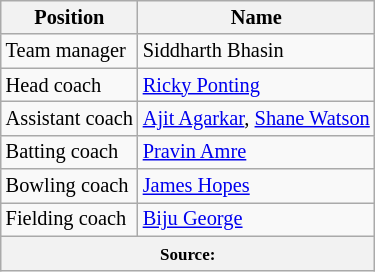<table class="wikitable"  style="font-size:85%;">
<tr>
<th>Position</th>
<th>Name</th>
</tr>
<tr>
<td>Team manager</td>
<td>Siddharth Bhasin</td>
</tr>
<tr>
<td>Head coach</td>
<td><a href='#'>Ricky Ponting</a></td>
</tr>
<tr>
<td>Assistant coach</td>
<td><a href='#'>Ajit Agarkar</a>, <a href='#'>Shane Watson</a></td>
</tr>
<tr>
<td>Batting coach</td>
<td><a href='#'>Pravin Amre</a></td>
</tr>
<tr>
<td>Bowling coach</td>
<td><a href='#'>James Hopes</a></td>
</tr>
<tr>
<td>Fielding coach</td>
<td><a href='#'>Biju George</a></td>
</tr>
<tr>
<th colspan="2" style="text-align: center;"><small>Source:</small></th>
</tr>
</table>
